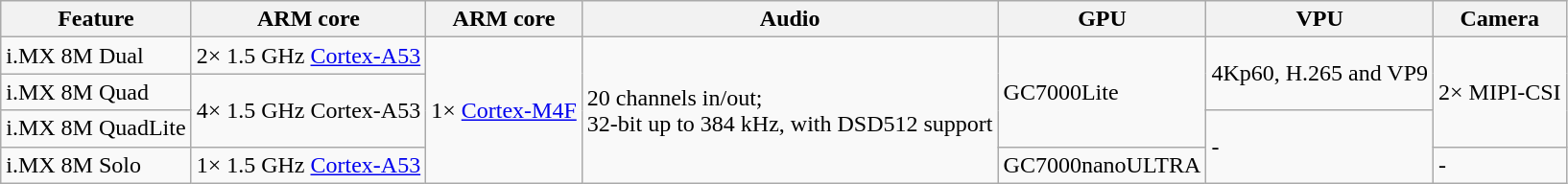<table class="wikitable">
<tr>
<th>Feature</th>
<th>ARM core</th>
<th>ARM core</th>
<th>Audio</th>
<th>GPU</th>
<th>VPU</th>
<th>Camera</th>
</tr>
<tr>
<td>i.MX 8M Dual</td>
<td>2× 1.5 GHz <a href='#'>Cortex-A53</a></td>
<td rowspan="4">1× <a href='#'>Cortex-M4F</a></td>
<td rowspan="4">20 channels in/out;<br>32-bit up to 384 kHz, with DSD512 support</td>
<td rowspan="3">GC7000Lite</td>
<td rowspan="2">4Kp60, H.265 and VP9</td>
<td rowspan="3">2× MIPI-CSI</td>
</tr>
<tr>
<td>i.MX 8M Quad</td>
<td rowspan="2">4× 1.5 GHz Cortex-A53</td>
</tr>
<tr>
<td>i.MX 8M QuadLite</td>
<td rowspan="2">-</td>
</tr>
<tr>
<td>i.MX 8M Solo</td>
<td>1× 1.5 GHz <a href='#'>Cortex-A53</a></td>
<td>GC7000nanoULTRA</td>
<td>-</td>
</tr>
</table>
